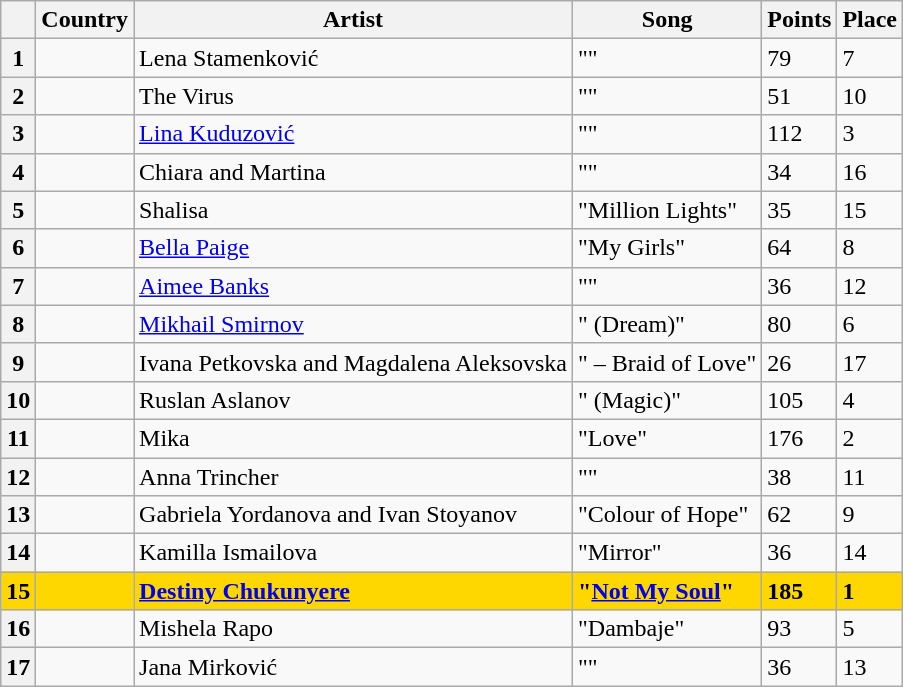<table class="sortable wikitable plainrowheaders">
<tr>
<th scope="col"></th>
<th scope="col">Country</th>
<th scope="col">Artist</th>
<th scope="col">Song</th>
<th scope="col">Points</th>
<th scope="col">Place</th>
</tr>
<tr>
<th scope="row" style="text-align:center;">1</th>
<td></td>
<td>Lena Stamenković</td>
<td>""</td>
<td>79</td>
<td>7</td>
</tr>
<tr>
<th scope="row" style="text-align:center;">2</th>
<td></td>
<td>The Virus</td>
<td>""</td>
<td>51</td>
<td>10</td>
</tr>
<tr>
<th scope="row" style="text-align:center;">3</th>
<td></td>
<td><a href='#'>Lina Kuduzović</a></td>
<td>""</td>
<td>112</td>
<td>3</td>
</tr>
<tr>
<th scope="row" style="text-align:center;">4</th>
<td></td>
<td>Chiara and Martina</td>
<td>""</td>
<td>34</td>
<td>16</td>
</tr>
<tr>
<th scope="row" style="text-align:center;">5</th>
<td></td>
<td>Shalisa</td>
<td>"Million Lights"</td>
<td>35</td>
<td>15</td>
</tr>
<tr>
<th scope="row" style="text-align:center;">6</th>
<td></td>
<td><a href='#'>Bella Paige</a></td>
<td>"My Girls"</td>
<td>64</td>
<td>8</td>
</tr>
<tr>
<th scope="row" style="text-align:center;">7</th>
<td></td>
<td><a href='#'>Aimee Banks</a></td>
<td>""</td>
<td>36</td>
<td>12</td>
</tr>
<tr>
<th scope="row" style="text-align:center;">8</th>
<td></td>
<td><a href='#'>Mikhail Smirnov</a></td>
<td>" (Dream)"</td>
<td>80</td>
<td>6</td>
</tr>
<tr>
<th scope="row" style="text-align:center;">9</th>
<td></td>
<td>Ivana Petkovska and Magdalena Aleksovska</td>
<td>" – Braid of Love"</td>
<td>26</td>
<td>17</td>
</tr>
<tr>
<th scope="row" style="text-align:center;">10</th>
<td></td>
<td>Ruslan Aslanov</td>
<td>" (Magic)"</td>
<td>105</td>
<td>4</td>
</tr>
<tr>
<th scope="row" style="text-align:center;">11</th>
<td></td>
<td>Mika</td>
<td>"Love"</td>
<td>176</td>
<td>2</td>
</tr>
<tr>
<th scope="row" style="text-align:center;">12</th>
<td></td>
<td>Anna Trincher</td>
<td>""</td>
<td>38</td>
<td>11</td>
</tr>
<tr>
<th scope="row" style="text-align:center;">13</th>
<td></td>
<td>Gabriela Yordanova and Ivan Stoyanov</td>
<td>"Colour of Hope"</td>
<td>62</td>
<td>9</td>
</tr>
<tr>
<th scope="row" style="text-align:center;">14</th>
<td></td>
<td>Kamilla Ismailova</td>
<td>"Mirror"</td>
<td>36</td>
<td>14</td>
</tr>
<tr style="font-weight:bold; background:gold;">
<th scope="row" style="text-align:center; font-weight:bold; background:gold;">15</th>
<td></td>
<td><a href='#'>Destiny Chukunyere</a></td>
<td>"<a href='#'>Not My Soul</a>"</td>
<td>185</td>
<td>1</td>
</tr>
<tr>
<th scope="row" style="text-align:center;">16</th>
<td></td>
<td>Mishela Rapo</td>
<td>"Dambaje"</td>
<td>93</td>
<td>5</td>
</tr>
<tr>
<th scope="row" style="text-align:center;">17</th>
<td></td>
<td>Jana Mirković</td>
<td>""</td>
<td>36</td>
<td>13</td>
</tr>
</table>
